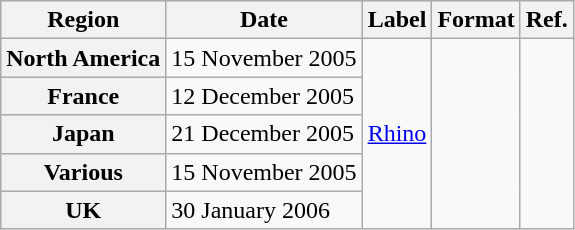<table class="wikitable plainrowheaders">
<tr>
<th scope="col">Region</th>
<th scope="col">Date</th>
<th scope="col">Label</th>
<th scope="col">Format</th>
<th scope="col">Ref.</th>
</tr>
<tr>
<th scope="row">North America</th>
<td scope="row">15 November 2005</td>
<td scope="row" rowspan="5"><a href='#'>Rhino</a></td>
<td scope="row" rowspan="5"></td>
<td scope="row" rowspan="5"></td>
</tr>
<tr>
<th scope="row">France</th>
<td scope="row">12 December 2005</td>
</tr>
<tr>
<th scope="row">Japan</th>
<td scope="row">21 December 2005</td>
</tr>
<tr>
<th scope="row">Various</th>
<td scope="row">15 November 2005</td>
</tr>
<tr>
<th scope="row">UK</th>
<td scope="row">30 January 2006</td>
</tr>
</table>
